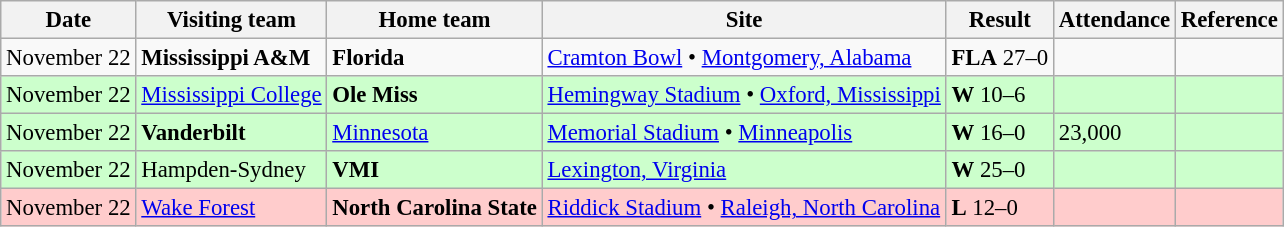<table class="wikitable" style="font-size:95%;">
<tr>
<th>Date</th>
<th>Visiting team</th>
<th>Home team</th>
<th>Site</th>
<th>Result</th>
<th>Attendance</th>
<th class="unsortable">Reference</th>
</tr>
<tr bgcolor=>
<td>November 22</td>
<td><strong>Mississippi A&M</strong></td>
<td><strong>Florida</strong></td>
<td><a href='#'>Cramton Bowl</a> • <a href='#'>Montgomery, Alabama</a></td>
<td><strong>FLA</strong> 27–0</td>
<td></td>
<td></td>
</tr>
<tr bgcolor=ccffcc>
<td>November 22</td>
<td><a href='#'>Mississippi College</a></td>
<td><strong>Ole Miss</strong></td>
<td><a href='#'>Hemingway Stadium</a> • <a href='#'>Oxford, Mississippi</a></td>
<td><strong>W</strong> 10–6</td>
<td></td>
<td></td>
</tr>
<tr bgcolor=ccffcc>
<td>November 22</td>
<td><strong>Vanderbilt</strong></td>
<td><a href='#'>Minnesota</a></td>
<td><a href='#'>Memorial Stadium</a> • <a href='#'>Minneapolis</a></td>
<td><strong>W</strong> 16–0</td>
<td>23,000</td>
<td></td>
</tr>
<tr bgcolor=ccffcc>
<td>November 22</td>
<td>Hampden-Sydney</td>
<td><strong>VMI</strong></td>
<td><a href='#'>Lexington, Virginia</a></td>
<td><strong>W</strong> 25–0</td>
<td></td>
<td></td>
</tr>
<tr bgcolor=ffcccc>
<td>November 22</td>
<td><a href='#'>Wake Forest</a></td>
<td><strong>North Carolina State</strong></td>
<td><a href='#'>Riddick Stadium</a> • <a href='#'>Raleigh, North Carolina</a></td>
<td><strong>L</strong> 12–0</td>
<td></td>
<td></td>
</tr>
</table>
